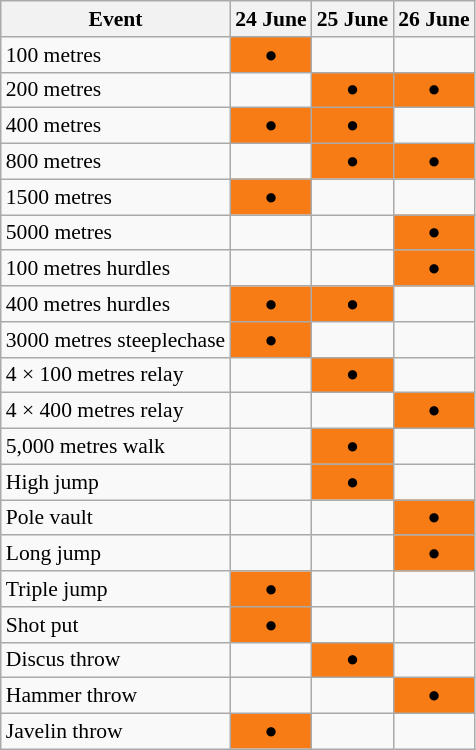<table class="wikitable" style="text-align:center; font-size:90%">
<tr>
<th>Event</th>
<th>24 June</th>
<th>25 June</th>
<th>26 June</th>
</tr>
<tr>
<td align=left>100 metres</td>
<td bgcolor=F77C16>●</td>
<td></td>
<td></td>
</tr>
<tr>
<td align=left>200 metres</td>
<td></td>
<td bgcolor=F77C16>●</td>
<td bgcolor=F77C16>●</td>
</tr>
<tr>
<td align=left>400 metres</td>
<td bgcolor=F77C16>●</td>
<td bgcolor=F77C16>●</td>
<td></td>
</tr>
<tr>
<td align=left>800 metres</td>
<td></td>
<td bgcolor=F77C16>●</td>
<td bgcolor=F77C16>●</td>
</tr>
<tr>
<td align=left>1500 metres</td>
<td bgcolor=F77C16>●</td>
<td></td>
<td></td>
</tr>
<tr>
<td align=left>5000 metres</td>
<td></td>
<td></td>
<td bgcolor=F77C16>●</td>
</tr>
<tr>
<td align=left>100 metres hurdles</td>
<td></td>
<td></td>
<td bgcolor=F77C16>●</td>
</tr>
<tr>
<td align=left>400 metres hurdles</td>
<td bgcolor=F77C16>●</td>
<td bgcolor=F77C16>●</td>
<td></td>
</tr>
<tr>
<td align=left>3000 metres steeplechase</td>
<td bgcolor=F77C16>●</td>
<td></td>
<td></td>
</tr>
<tr>
<td align=left>4 × 100 metres relay</td>
<td></td>
<td bgcolor=F77C16>●</td>
<td></td>
</tr>
<tr>
<td align=left>4 × 400 metres relay</td>
<td></td>
<td></td>
<td bgcolor=F77C16>●</td>
</tr>
<tr>
<td align=left>5,000 metres walk</td>
<td></td>
<td bgcolor=F77C16>●</td>
<td></td>
</tr>
<tr>
<td align=left>High jump</td>
<td></td>
<td bgcolor=F77C16>●</td>
<td></td>
</tr>
<tr>
<td align=left>Pole vault</td>
<td></td>
<td></td>
<td bgcolor=F77C16>●</td>
</tr>
<tr>
<td align=left>Long jump</td>
<td></td>
<td></td>
<td bgcolor=F77C16>●</td>
</tr>
<tr>
<td align=left>Triple jump</td>
<td bgcolor=F77C16>●</td>
<td></td>
<td></td>
</tr>
<tr>
<td align=left>Shot put</td>
<td bgcolor=F77C16>●</td>
<td></td>
<td></td>
</tr>
<tr>
<td align=left>Discus throw</td>
<td></td>
<td bgcolor=F77C16>●</td>
<td></td>
</tr>
<tr>
<td align=left>Hammer throw</td>
<td></td>
<td></td>
<td bgcolor=F77C16>●</td>
</tr>
<tr>
<td align=left>Javelin throw</td>
<td bgcolor=F77C16>●</td>
<td></td>
<td></td>
</tr>
</table>
